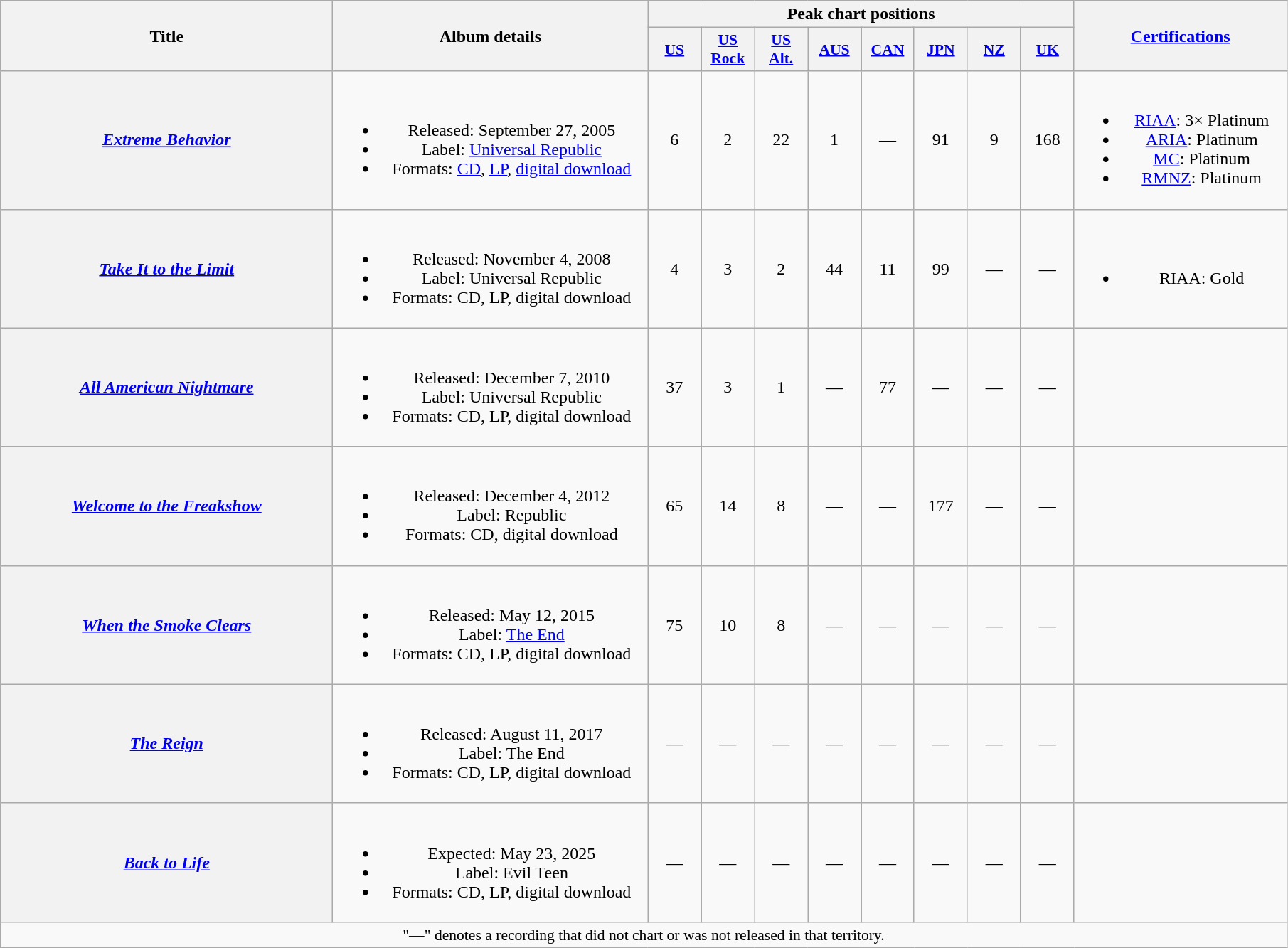<table class="wikitable plainrowheaders" style="text-align:center;">
<tr>
<th scope="col" rowspan="2" style="width:19em;">Title</th>
<th scope="col" rowspan="2" style="width:18em;">Album details</th>
<th scope="col" colspan="8">Peak chart positions</th>
<th scope="col" rowspan="2" style="width:12em;"><a href='#'>Certifications</a></th>
</tr>
<tr>
<th scope="col" style="width:3em;font-size:90%;"><a href='#'>US</a><br></th>
<th scope="col" style="width:3em;font-size:90%;"><a href='#'>US<br>Rock</a><br></th>
<th scope="col" style="width:3em;font-size:90%;"><a href='#'>US<br>Alt.</a><br></th>
<th scope="col" style="width:3em;font-size:90%;"><a href='#'>AUS</a><br></th>
<th scope="col" style="width:3em;font-size:90%;"><a href='#'>CAN</a><br></th>
<th scope="col" style="width:3em;font-size:90%;"><a href='#'>JPN</a><br></th>
<th scope="col" style="width:3em;font-size:90%;"><a href='#'>NZ</a><br></th>
<th scope="col" style="width:3em;font-size:90%;"><a href='#'>UK</a><br></th>
</tr>
<tr>
<th scope="row"><em><a href='#'>Extreme Behavior</a></em></th>
<td><br><ul><li>Released: September 27, 2005</li><li>Label: <a href='#'>Universal Republic</a></li><li>Formats: <a href='#'>CD</a>, <a href='#'>LP</a>, <a href='#'>digital download</a></li></ul></td>
<td>6</td>
<td>2</td>
<td>22</td>
<td>1</td>
<td>—</td>
<td>91</td>
<td>9</td>
<td>168</td>
<td><br><ul><li><a href='#'>RIAA</a>: 3× Platinum</li><li><a href='#'>ARIA</a>: Platinum</li><li><a href='#'>MC</a>: Platinum</li><li><a href='#'>RMNZ</a>: Platinum</li></ul></td>
</tr>
<tr>
<th scope="row"><em><a href='#'>Take It to the Limit</a></em></th>
<td><br><ul><li>Released: November 4, 2008</li><li>Label: Universal Republic</li><li>Formats: CD, LP, digital download</li></ul></td>
<td>4</td>
<td>3</td>
<td>2</td>
<td>44</td>
<td>11</td>
<td>99</td>
<td>—</td>
<td>—</td>
<td><br><ul><li>RIAA: Gold</li></ul></td>
</tr>
<tr>
<th scope="row"><em><a href='#'>All American Nightmare</a></em></th>
<td><br><ul><li>Released: December 7, 2010</li><li>Label: Universal Republic</li><li>Formats: CD, LP, digital download</li></ul></td>
<td>37</td>
<td>3</td>
<td>1</td>
<td>—</td>
<td>77</td>
<td>—</td>
<td>—</td>
<td>—</td>
<td></td>
</tr>
<tr>
<th scope="row"><em><a href='#'>Welcome to the Freakshow</a></em></th>
<td><br><ul><li>Released: December 4, 2012</li><li>Label: Republic</li><li>Formats: CD, digital download</li></ul></td>
<td>65</td>
<td>14</td>
<td>8</td>
<td>—</td>
<td>—</td>
<td>177</td>
<td>—</td>
<td>—</td>
<td></td>
</tr>
<tr>
<th scope="row"><em><a href='#'>When the Smoke Clears</a></em></th>
<td><br><ul><li>Released: May 12, 2015</li><li>Label: <a href='#'>The End</a></li><li>Formats: CD, LP, digital download</li></ul></td>
<td>75</td>
<td>10</td>
<td>8</td>
<td>—</td>
<td>—</td>
<td>—</td>
<td>—</td>
<td>—</td>
<td></td>
</tr>
<tr>
<th scope="row"><em><a href='#'>The Reign</a></em></th>
<td><br><ul><li>Released: August 11, 2017</li><li>Label: The End</li><li>Formats: CD, LP, digital download</li></ul></td>
<td>—</td>
<td>—</td>
<td>—</td>
<td>—</td>
<td>—</td>
<td>—</td>
<td>—</td>
<td>—</td>
<td></td>
</tr>
<tr>
<th scope="row"><em><a href='#'>Back to Life</a></em></th>
<td><br><ul><li>Expected: May 23, 2025</li><li>Label: Evil Teen</li><li>Formats: CD, LP, digital download</li></ul></td>
<td>—</td>
<td>—</td>
<td>—</td>
<td>—</td>
<td>—</td>
<td>—</td>
<td>—</td>
<td>—</td>
<td></td>
</tr>
<tr>
<td colspan="11" style="font-size:90%">"—" denotes a recording that did not chart or was not released in that territory.</td>
</tr>
</table>
